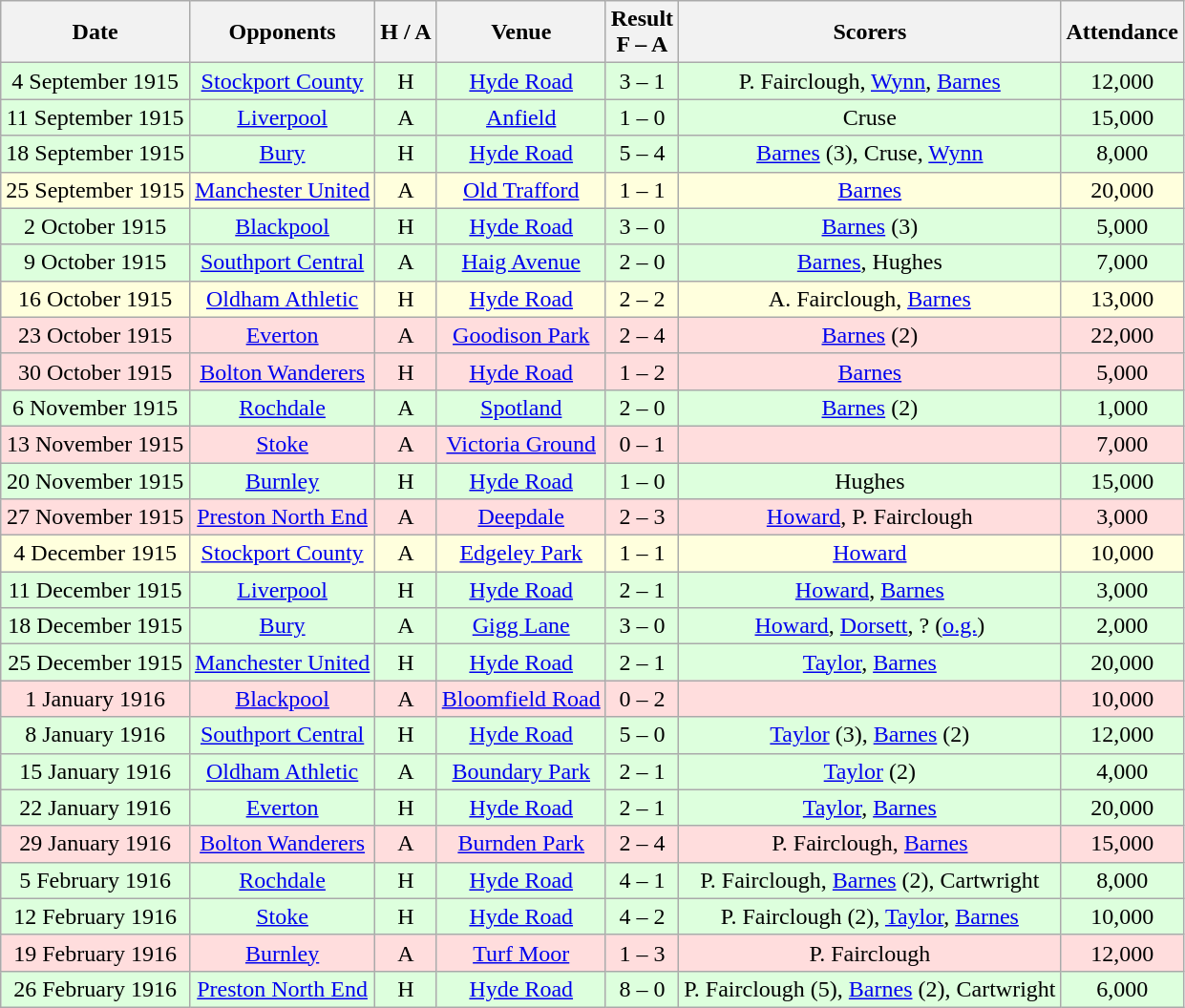<table class="wikitable" style="text-align:center">
<tr>
<th>Date</th>
<th>Opponents</th>
<th>H / A</th>
<th>Venue</th>
<th>Result<br>F – A</th>
<th>Scorers</th>
<th>Attendance</th>
</tr>
<tr bgcolor="#ddffdd">
<td>4 September 1915</td>
<td><a href='#'>Stockport County</a></td>
<td>H</td>
<td><a href='#'>Hyde Road</a></td>
<td>3 – 1</td>
<td>P. Fairclough, <a href='#'>Wynn</a>, <a href='#'>Barnes</a></td>
<td>12,000</td>
</tr>
<tr bgcolor="#ddffdd">
<td>11 September 1915</td>
<td><a href='#'>Liverpool</a></td>
<td>A</td>
<td><a href='#'>Anfield</a></td>
<td>1 – 0</td>
<td>Cruse</td>
<td>15,000</td>
</tr>
<tr bgcolor="#ddffdd">
<td>18 September 1915</td>
<td><a href='#'>Bury</a></td>
<td>H</td>
<td><a href='#'>Hyde Road</a></td>
<td>5 – 4</td>
<td><a href='#'>Barnes</a> (3), Cruse, <a href='#'>Wynn</a></td>
<td>8,000</td>
</tr>
<tr bgcolor="#ffffdd">
<td>25 September 1915</td>
<td><a href='#'>Manchester United</a></td>
<td>A</td>
<td><a href='#'>Old Trafford</a></td>
<td>1 – 1</td>
<td><a href='#'>Barnes</a></td>
<td>20,000</td>
</tr>
<tr bgcolor="#ddffdd">
<td>2 October 1915</td>
<td><a href='#'>Blackpool</a></td>
<td>H</td>
<td><a href='#'>Hyde Road</a></td>
<td>3 – 0</td>
<td><a href='#'>Barnes</a> (3)</td>
<td>5,000</td>
</tr>
<tr bgcolor="#ddffdd">
<td>9 October 1915</td>
<td><a href='#'>Southport Central</a></td>
<td>A</td>
<td><a href='#'>Haig Avenue</a></td>
<td>2 – 0</td>
<td><a href='#'>Barnes</a>, Hughes</td>
<td>7,000</td>
</tr>
<tr bgcolor="#ffffdd">
<td>16 October 1915</td>
<td><a href='#'>Oldham Athletic</a></td>
<td>H</td>
<td><a href='#'>Hyde Road</a></td>
<td>2 – 2</td>
<td>A. Fairclough, <a href='#'>Barnes</a></td>
<td>13,000</td>
</tr>
<tr bgcolor="#ffdddd">
<td>23 October 1915</td>
<td><a href='#'>Everton</a></td>
<td>A</td>
<td><a href='#'>Goodison Park</a></td>
<td>2 – 4</td>
<td><a href='#'>Barnes</a> (2)</td>
<td>22,000</td>
</tr>
<tr bgcolor="#ffdddd">
<td>30 October 1915</td>
<td><a href='#'>Bolton Wanderers</a></td>
<td>H</td>
<td><a href='#'>Hyde Road</a></td>
<td>1 – 2</td>
<td><a href='#'>Barnes</a></td>
<td>5,000</td>
</tr>
<tr bgcolor="#ddffdd">
<td>6 November 1915</td>
<td><a href='#'>Rochdale</a></td>
<td>A</td>
<td><a href='#'>Spotland</a></td>
<td>2 – 0</td>
<td><a href='#'>Barnes</a> (2)</td>
<td>1,000</td>
</tr>
<tr bgcolor="#ffdddd">
<td>13 November 1915</td>
<td><a href='#'>Stoke</a></td>
<td>A</td>
<td><a href='#'>Victoria Ground</a></td>
<td>0 – 1</td>
<td></td>
<td>7,000</td>
</tr>
<tr bgcolor="#ddffdd">
<td>20 November 1915</td>
<td><a href='#'>Burnley</a></td>
<td>H</td>
<td><a href='#'>Hyde Road</a></td>
<td>1 – 0</td>
<td>Hughes</td>
<td>15,000</td>
</tr>
<tr bgcolor="#ffdddd">
<td>27 November 1915</td>
<td><a href='#'>Preston North End</a></td>
<td>A</td>
<td><a href='#'>Deepdale</a></td>
<td>2 – 3</td>
<td><a href='#'>Howard</a>, P. Fairclough</td>
<td>3,000</td>
</tr>
<tr bgcolor="#ffffdd">
<td>4 December 1915</td>
<td><a href='#'>Stockport County</a></td>
<td>A</td>
<td><a href='#'>Edgeley Park</a></td>
<td>1 – 1</td>
<td><a href='#'>Howard</a></td>
<td>10,000</td>
</tr>
<tr bgcolor="#ddffdd">
<td>11 December 1915</td>
<td><a href='#'>Liverpool</a></td>
<td>H</td>
<td><a href='#'>Hyde Road</a></td>
<td>2 – 1</td>
<td><a href='#'>Howard</a>, <a href='#'>Barnes</a></td>
<td>3,000</td>
</tr>
<tr bgcolor="#ddffdd">
<td>18 December 1915</td>
<td><a href='#'>Bury</a></td>
<td>A</td>
<td><a href='#'>Gigg Lane</a></td>
<td>3 – 0</td>
<td><a href='#'>Howard</a>, <a href='#'>Dorsett</a>, ? (<a href='#'>o.g.</a>)</td>
<td>2,000</td>
</tr>
<tr bgcolor="#ddffdd">
<td>25 December 1915</td>
<td><a href='#'>Manchester United</a></td>
<td>H</td>
<td><a href='#'>Hyde Road</a></td>
<td>2 – 1</td>
<td><a href='#'>Taylor</a>, <a href='#'>Barnes</a></td>
<td>20,000</td>
</tr>
<tr bgcolor="#ffdddd">
<td>1 January 1916</td>
<td><a href='#'>Blackpool</a></td>
<td>A</td>
<td><a href='#'>Bloomfield Road</a></td>
<td>0 – 2</td>
<td></td>
<td>10,000</td>
</tr>
<tr bgcolor="#ddffdd">
<td>8 January 1916</td>
<td><a href='#'>Southport Central</a></td>
<td>H</td>
<td><a href='#'>Hyde Road</a></td>
<td>5 – 0</td>
<td><a href='#'>Taylor</a> (3), <a href='#'>Barnes</a> (2)</td>
<td>12,000</td>
</tr>
<tr bgcolor="#ddffdd">
<td>15 January 1916</td>
<td><a href='#'>Oldham Athletic</a></td>
<td>A</td>
<td><a href='#'>Boundary Park</a></td>
<td>2 – 1</td>
<td><a href='#'>Taylor</a> (2)</td>
<td>4,000</td>
</tr>
<tr bgcolor="#ddffdd">
<td>22 January 1916</td>
<td><a href='#'>Everton</a></td>
<td>H</td>
<td><a href='#'>Hyde Road</a></td>
<td>2 – 1</td>
<td><a href='#'>Taylor</a>, <a href='#'>Barnes</a></td>
<td>20,000</td>
</tr>
<tr bgcolor="#ffdddd">
<td>29 January 1916</td>
<td><a href='#'>Bolton Wanderers</a></td>
<td>A</td>
<td><a href='#'>Burnden Park</a></td>
<td>2 – 4</td>
<td>P. Fairclough, <a href='#'>Barnes</a></td>
<td>15,000</td>
</tr>
<tr bgcolor="#ddffdd">
<td>5 February 1916</td>
<td><a href='#'>Rochdale</a></td>
<td>H</td>
<td><a href='#'>Hyde Road</a></td>
<td>4 – 1</td>
<td>P. Fairclough, <a href='#'>Barnes</a> (2), Cartwright</td>
<td>8,000</td>
</tr>
<tr bgcolor="#ddffdd">
<td>12 February 1916</td>
<td><a href='#'>Stoke</a></td>
<td>H</td>
<td><a href='#'>Hyde Road</a></td>
<td>4 – 2</td>
<td>P. Fairclough (2), <a href='#'>Taylor</a>, <a href='#'>Barnes</a></td>
<td>10,000</td>
</tr>
<tr bgcolor="#ffdddd">
<td>19 February 1916</td>
<td><a href='#'>Burnley</a></td>
<td>A</td>
<td><a href='#'>Turf Moor</a></td>
<td>1 – 3</td>
<td>P. Fairclough</td>
<td>12,000</td>
</tr>
<tr bgcolor="#ddffdd">
<td>26 February 1916</td>
<td><a href='#'>Preston North End</a></td>
<td>H</td>
<td><a href='#'>Hyde Road</a></td>
<td>8 – 0</td>
<td>P. Fairclough (5), <a href='#'>Barnes</a> (2), Cartwright</td>
<td>6,000</td>
</tr>
</table>
